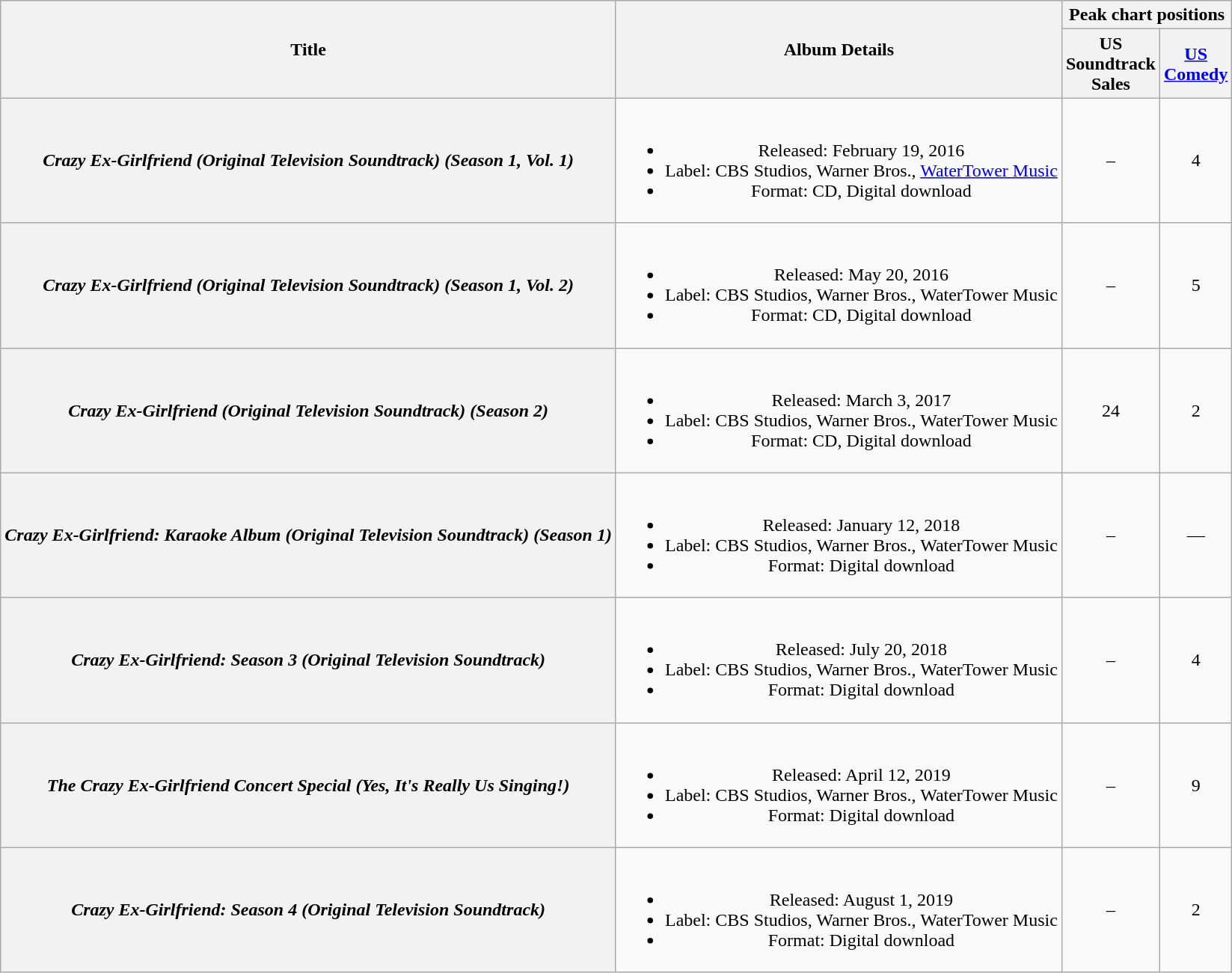<table class="wikitable plainrowheaders" style="text-align:center">
<tr>
<th rowspan="2">Title</th>
<th rowspan="2">Album Details</th>
<th colspan="2">Peak chart positions</th>
</tr>
<tr>
<th scope="col">US<br>Soundtrack<br>Sales</th>
<th scope="col"><a href='#'>US<br>Comedy</a></th>
</tr>
<tr>
<th scope="row"><em>Crazy Ex-Girlfriend (Original Television Soundtrack) (Season 1, Vol. 1)</em></th>
<td><br><ul><li>Released: February 19, 2016</li><li>Label: CBS Studios, Warner Bros., <a href='#'>WaterTower Music</a></li><li>Format: CD, Digital download</li></ul></td>
<td>–</td>
<td>4</td>
</tr>
<tr>
<th scope="row"><em>Crazy Ex-Girlfriend (Original Television Soundtrack) (Season 1, Vol. 2)</em></th>
<td><br><ul><li>Released: May 20, 2016</li><li>Label: CBS Studios, Warner Bros., WaterTower Music</li><li>Format: CD, Digital download</li></ul></td>
<td>–</td>
<td>5</td>
</tr>
<tr>
<th scope="row"><em>Crazy Ex-Girlfriend (Original Television Soundtrack) (Season 2)</em></th>
<td><br><ul><li>Released: March 3, 2017</li><li>Label: CBS Studios, Warner Bros., WaterTower Music</li><li>Format: CD, Digital download</li></ul></td>
<td>24</td>
<td>2</td>
</tr>
<tr>
<th scope="row"><em>Crazy Ex-Girlfriend: Karaoke Album (Original Television Soundtrack) (Season 1)</em></th>
<td><br><ul><li>Released: January 12, 2018</li><li>Label: CBS Studios, Warner Bros., WaterTower Music</li><li>Format: Digital download</li></ul></td>
<td>–</td>
<td>—</td>
</tr>
<tr>
<th scope="row"><em>Crazy Ex-Girlfriend: Season 3 (Original Television Soundtrack)</em></th>
<td><br><ul><li>Released: July 20, 2018</li><li>Label: CBS Studios, Warner Bros., WaterTower Music</li><li>Format: Digital download</li></ul></td>
<td>–</td>
<td>4</td>
</tr>
<tr>
<th scope="row"><em>The Crazy Ex-Girlfriend Concert Special (Yes, It's Really Us Singing!)</em></th>
<td><br><ul><li>Released: April 12, 2019</li><li>Label: CBS Studios, Warner Bros., WaterTower Music</li><li>Format: Digital download</li></ul></td>
<td>–</td>
<td>9</td>
</tr>
<tr>
<th scope="row"><em>Crazy Ex-Girlfriend: Season 4 (Original Television Soundtrack)</em></th>
<td><br><ul><li>Released: August 1, 2019</li><li>Label: CBS Studios, Warner Bros., WaterTower Music</li><li>Format: Digital download</li></ul></td>
<td>–</td>
<td>2</td>
</tr>
</table>
